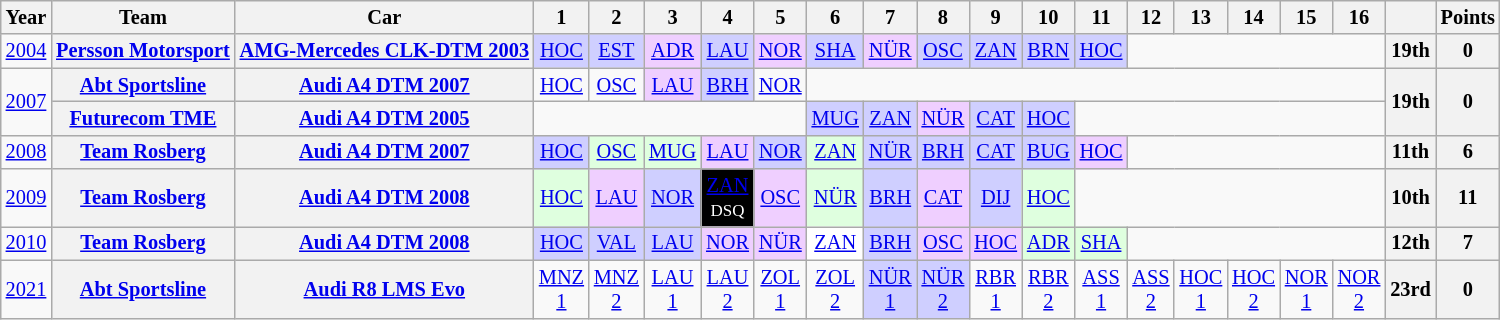<table class="wikitable" style="text-align:center; font-size:85%;">
<tr>
<th>Year</th>
<th>Team</th>
<th>Car</th>
<th>1</th>
<th>2</th>
<th>3</th>
<th>4</th>
<th>5</th>
<th>6</th>
<th>7</th>
<th>8</th>
<th>9</th>
<th>10</th>
<th>11</th>
<th>12</th>
<th>13</th>
<th>14</th>
<th>15</th>
<th>16</th>
<th></th>
<th>Points</th>
</tr>
<tr>
<td><a href='#'>2004</a></td>
<th nowrap><a href='#'>Persson Motorsport</a></th>
<th nowrap><a href='#'>AMG-Mercedes CLK-DTM 2003</a></th>
<td style="background:#cfcfff;"><a href='#'>HOC</a><br></td>
<td style="background:#cfcfff;"><a href='#'>EST</a><br></td>
<td style="background:#efcfff;"><a href='#'>ADR</a><br></td>
<td style="background:#cfcfff;"><a href='#'>LAU</a><br></td>
<td style="background:#efcfff;"><a href='#'>NOR</a><br></td>
<td style="background:#cfcfff;"><a href='#'>SHA</a><br></td>
<td style="background:#efcfff;"><a href='#'>NÜR</a><br></td>
<td style="background:#cfcfff;"><a href='#'>OSC</a><br></td>
<td style="background:#cfcfff;"><a href='#'>ZAN</a><br></td>
<td style="background:#cfcfff;"><a href='#'>BRN</a><br></td>
<td style="background:#cfcfff;"><a href='#'>HOC</a><br></td>
<td colspan=5></td>
<th>19th</th>
<th>0</th>
</tr>
<tr>
<td rowspan=2><a href='#'>2007</a></td>
<th nowrap><a href='#'>Abt Sportsline</a></th>
<th nowrap><a href='#'>Audi A4 DTM 2007</a></th>
<td><a href='#'>HOC</a></td>
<td><a href='#'>OSC</a></td>
<td style="background:#efcfff;"><a href='#'>LAU</a><br></td>
<td style="background:#cfcfff;"><a href='#'>BRH</a><br></td>
<td><a href='#'>NOR</a></td>
<td colspan=11></td>
<th rowspan=2>19th</th>
<th rowspan=2>0</th>
</tr>
<tr>
<th nowrap><a href='#'>Futurecom TME</a></th>
<th nowrap><a href='#'>Audi A4 DTM 2005</a></th>
<td colspan=5></td>
<td style="background:#cfcfff;"><a href='#'>MUG</a><br></td>
<td style="background:#cfcfff;"><a href='#'>ZAN</a><br></td>
<td style="background:#efcfff;"><a href='#'>NÜR</a><br></td>
<td style="background:#cfcfff;"><a href='#'>CAT</a><br></td>
<td style="background:#cfcfff;"><a href='#'>HOC</a><br></td>
<td colspan=6></td>
</tr>
<tr>
<td><a href='#'>2008</a></td>
<th nowrap><a href='#'>Team Rosberg</a></th>
<th nowrap><a href='#'>Audi A4 DTM 2007</a></th>
<td style="background:#cfcfff;"><a href='#'>HOC</a><br></td>
<td style="background:#dfffdf;"><a href='#'>OSC</a><br></td>
<td style="background:#dfffdf;"><a href='#'>MUG</a><br></td>
<td style="background:#efcfff;"><a href='#'>LAU</a><br></td>
<td style="background:#cfcfff;"><a href='#'>NOR</a><br></td>
<td style="background:#dfffdf;"><a href='#'>ZAN</a><br></td>
<td style="background:#cfcfff;"><a href='#'>NÜR</a><br></td>
<td style="background:#cfcfff;"><a href='#'>BRH</a><br></td>
<td style="background:#cfcfff;"><a href='#'>CAT</a><br></td>
<td style="background:#cfcfff;"><a href='#'>BUG</a><br></td>
<td style="background:#efcfff;"><a href='#'>HOC</a><br></td>
<td colspan=5></td>
<th>11th</th>
<th>6</th>
</tr>
<tr>
<td><a href='#'>2009</a></td>
<th nowrap><a href='#'>Team Rosberg</a></th>
<th nowrap><a href='#'>Audi A4 DTM 2008</a></th>
<td style="background:#dfffdf;"><a href='#'>HOC</a><br></td>
<td style="background:#efcfff;"><a href='#'>LAU</a><br></td>
<td style="background:#cfcfff;"><a href='#'>NOR</a><br></td>
<td style="background:#000000; color:white"><a href='#'><span>ZAN</span></a><br><small>DSQ</small></td>
<td style="background:#efcfff;"><a href='#'>OSC</a><br></td>
<td style="background:#dfffdf;"><a href='#'>NÜR</a><br></td>
<td style="background:#cfcfff;"><a href='#'>BRH</a><br></td>
<td style="background:#efcfff;"><a href='#'>CAT</a><br></td>
<td style="background:#cfcfff;"><a href='#'>DIJ</a><br></td>
<td style="background:#dfffdf;"><a href='#'>HOC</a><br></td>
<td colspan=6></td>
<th>10th</th>
<th>11</th>
</tr>
<tr>
<td><a href='#'>2010</a></td>
<th nowrap><a href='#'>Team Rosberg</a></th>
<th nowrap><a href='#'>Audi A4 DTM 2008</a></th>
<td style="background:#cfcfff;"><a href='#'>HOC</a><br></td>
<td style="background:#cfcfff;"><a href='#'>VAL</a><br></td>
<td style="background:#cfcfff;"><a href='#'>LAU</a><br></td>
<td style="background:#efcfff;"><a href='#'>NOR</a><br></td>
<td style="background:#efcfff;"><a href='#'>NÜR</a><br></td>
<td style="background:#ffffff;"><a href='#'>ZAN</a><br></td>
<td style="background:#cfcfff;"><a href='#'>BRH</a><br></td>
<td style="background:#efcfff;"><a href='#'>OSC</a><br></td>
<td style="background:#efcfff;"><a href='#'>HOC</a><br></td>
<td style="background:#dfffdf;"><a href='#'>ADR</a><br></td>
<td style="background:#dfffdf;"><a href='#'>SHA</a><br></td>
<td colspan=5></td>
<th>12th</th>
<th>7</th>
</tr>
<tr>
<td><a href='#'>2021</a></td>
<th nowrap><a href='#'>Abt Sportsline</a></th>
<th nowrap><a href='#'>Audi R8 LMS Evo</a></th>
<td><a href='#'>MNZ<br>1</a></td>
<td><a href='#'>MNZ<br>2</a></td>
<td><a href='#'>LAU<br>1</a></td>
<td><a href='#'>LAU<br>2</a></td>
<td><a href='#'>ZOL<br>1</a></td>
<td><a href='#'>ZOL<br>2</a></td>
<td style="background:#CFCFFF;"><a href='#'>NÜR<br>1</a><br></td>
<td style="background:#CFCFFF;"><a href='#'>NÜR<br>2</a><br></td>
<td><a href='#'>RBR<br>1</a></td>
<td><a href='#'>RBR<br>2</a></td>
<td><a href='#'>ASS<br>1</a></td>
<td><a href='#'>ASS<br>2</a></td>
<td><a href='#'>HOC<br>1</a></td>
<td><a href='#'>HOC<br>2</a></td>
<td><a href='#'>NOR<br>1</a></td>
<td><a href='#'>NOR<br>2</a></td>
<th>23rd</th>
<th>0</th>
</tr>
</table>
